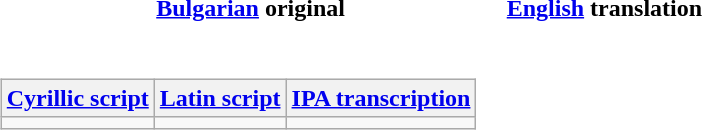<table>
<tr>
<th><a href='#'>Bulgarian</a> original</th>
<th><a href='#'>English</a> translation</th>
</tr>
<tr style="text-align:center;white-space:nowrap;">
<td><br><table class="wikitable">
<tr>
<th><a href='#'>Cyrillic script</a></th>
<th><a href='#'>Latin script</a></th>
<th><a href='#'>IPA transcription</a></th>
</tr>
<tr style="vertical-align:top;white-space:nowrap;">
<td></td>
<td></td>
<td></td>
</tr>
</table>
</td>
<td></td>
</tr>
</table>
